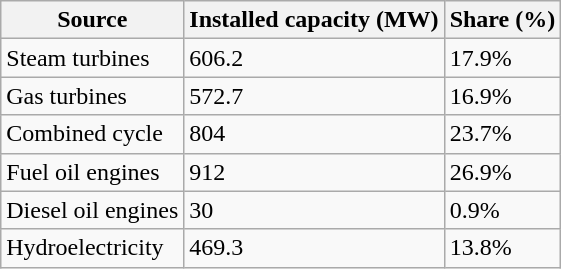<table class="wikitable">
<tr>
<th>Source</th>
<th>Installed capacity (MW)</th>
<th>Share (%)</th>
</tr>
<tr>
<td>Steam turbines</td>
<td>606.2</td>
<td>17.9%</td>
</tr>
<tr>
<td>Gas turbines</td>
<td>572.7</td>
<td>16.9%</td>
</tr>
<tr>
<td>Combined cycle</td>
<td>804</td>
<td>23.7%</td>
</tr>
<tr>
<td>Fuel oil engines</td>
<td>912</td>
<td>26.9%</td>
</tr>
<tr>
<td>Diesel oil engines</td>
<td>30</td>
<td>0.9%</td>
</tr>
<tr>
<td>Hydroelectricity</td>
<td>469.3</td>
<td>13.8%</td>
</tr>
</table>
